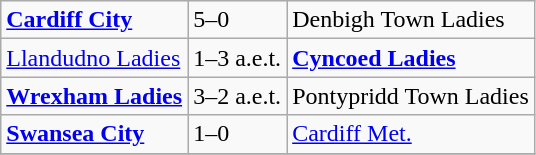<table class="wikitable">
<tr>
<td><strong><a href='#'>Cardiff City</a></strong></td>
<td>5–0</td>
<td>Denbigh Town Ladies</td>
</tr>
<tr>
<td><a href='#'>Llandudno Ladies</a></td>
<td>1–3 a.e.t.</td>
<td><strong><a href='#'>Cyncoed Ladies</a></strong></td>
</tr>
<tr>
<td><strong><a href='#'>Wrexham Ladies</a></strong></td>
<td>3–2 a.e.t.</td>
<td>Pontypridd Town Ladies</td>
</tr>
<tr>
<td><strong><a href='#'>Swansea City</a></strong></td>
<td>1–0</td>
<td><a href='#'>Cardiff Met.</a></td>
</tr>
<tr>
</tr>
</table>
